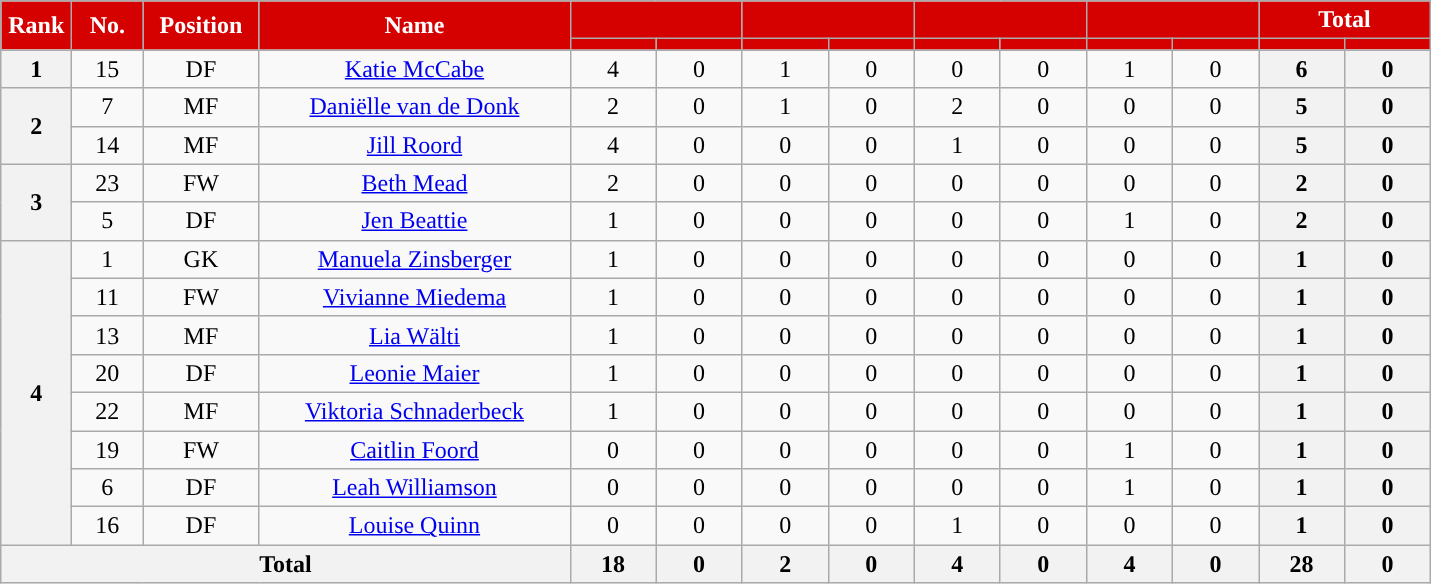<table class="wikitable" style="text-align:center; font-size:100%; ">
<tr>
<th style="background:#d50000; color:white; text-align:center; width:40px" rowspan="2">Rank</th>
<th style="background:#d50000; color:white; text-align:center; width:40px" rowspan="2">No.</th>
<th rowspan="2" style="background:#d50000; color:white; text-align:center; width:70px">Position</th>
<th style="background:#d50000; color:white; text-align:center; width:200px" rowspan="2">Name</th>
<th style="background:#d50000; color:white; text-align:center;" colspan="2"><a href='#'></a></th>
<th style="background:#d50000; color:white; text-align:center;" colspan="2"><a href='#'></a></th>
<th style="background:#d50000; color:white; text-align:center;" colspan="2"><a href='#'></a></th>
<th style="background:#d50000; color:white; text-align:center;" colspan="2"><a href='#'></a></th>
<th style="background:#d50000; color:white; text-align:center;" colspan="2">Total</th>
</tr>
<tr>
<th style="background:#d50000; color:white; text-align:center; width:50px;"></th>
<th style="background:#d50000; color:white; text-align:center; width:50px;"></th>
<th style="background:#d50000; color:white; text-align:center; width:50px;"></th>
<th style="background:#d50000; color:white; text-align:center; width:50px;"></th>
<th style="background:#d50000; color:white; text-align:center; width:50px;"></th>
<th style="background:#d50000; color:white; text-align:center; width:50px;"></th>
<th style="background:#d50000; color:white; text-align:center; width:50px;"></th>
<th style="background:#d50000; color:white; text-align:center; width:50px;"></th>
<th style="background:#d50000; color:white; text-align:center; width:50px;"></th>
<th style="background:#d50000; color:white; text-align:center; width:50px;"></th>
</tr>
<tr>
<th>1</th>
<td>15</td>
<td>DF</td>
<td> <a href='#'>Katie McCabe</a></td>
<td>4</td>
<td>0</td>
<td>1</td>
<td>0</td>
<td>0</td>
<td>0</td>
<td>1</td>
<td>0</td>
<th>6</th>
<th>0</th>
</tr>
<tr>
<th rowspan="2">2</th>
<td>7</td>
<td>MF</td>
<td> <a href='#'>Daniëlle van de Donk</a></td>
<td>2</td>
<td>0</td>
<td>1</td>
<td>0</td>
<td>2</td>
<td>0</td>
<td>0</td>
<td>0</td>
<th>5</th>
<th>0</th>
</tr>
<tr>
<td>14</td>
<td>MF</td>
<td> <a href='#'>Jill Roord</a></td>
<td>4</td>
<td>0</td>
<td>0</td>
<td>0</td>
<td>1</td>
<td>0</td>
<td>0</td>
<td>0</td>
<th>5</th>
<th>0</th>
</tr>
<tr>
<th rowspan="2">3</th>
<td>23</td>
<td>FW</td>
<td> <a href='#'>Beth Mead</a></td>
<td>2</td>
<td>0</td>
<td>0</td>
<td>0</td>
<td>0</td>
<td>0</td>
<td>0</td>
<td>0</td>
<th>2</th>
<th>0</th>
</tr>
<tr>
<td>5</td>
<td>DF</td>
<td> <a href='#'>Jen Beattie</a></td>
<td>1</td>
<td>0</td>
<td>0</td>
<td>0</td>
<td>0</td>
<td>0</td>
<td>1</td>
<td>0</td>
<th>2</th>
<th>0</th>
</tr>
<tr>
<th rowspan="8">4</th>
<td>1</td>
<td>GK</td>
<td> <a href='#'>Manuela Zinsberger</a></td>
<td>1</td>
<td>0</td>
<td>0</td>
<td>0</td>
<td>0</td>
<td>0</td>
<td>0</td>
<td>0</td>
<th>1</th>
<th>0</th>
</tr>
<tr>
<td>11</td>
<td>FW</td>
<td> <a href='#'>Vivianne Miedema</a></td>
<td>1</td>
<td>0</td>
<td>0</td>
<td>0</td>
<td>0</td>
<td>0</td>
<td>0</td>
<td>0</td>
<th>1</th>
<th>0</th>
</tr>
<tr>
<td>13</td>
<td>MF</td>
<td> <a href='#'>Lia Wälti</a></td>
<td>1</td>
<td>0</td>
<td>0</td>
<td>0</td>
<td>0</td>
<td>0</td>
<td>0</td>
<td>0</td>
<th>1</th>
<th>0</th>
</tr>
<tr>
<td>20</td>
<td>DF</td>
<td> <a href='#'>Leonie Maier</a></td>
<td>1</td>
<td>0</td>
<td>0</td>
<td>0</td>
<td>0</td>
<td>0</td>
<td>0</td>
<td>0</td>
<th>1</th>
<th>0</th>
</tr>
<tr>
<td>22</td>
<td>MF</td>
<td> <a href='#'>Viktoria Schnaderbeck</a></td>
<td>1</td>
<td>0</td>
<td>0</td>
<td>0</td>
<td>0</td>
<td>0</td>
<td>0</td>
<td>0</td>
<th>1</th>
<th>0</th>
</tr>
<tr>
<td>19</td>
<td>FW</td>
<td> <a href='#'>Caitlin Foord</a></td>
<td>0</td>
<td>0</td>
<td>0</td>
<td>0</td>
<td>0</td>
<td>0</td>
<td>1</td>
<td>0</td>
<th>1</th>
<th>0</th>
</tr>
<tr>
<td>6</td>
<td>DF</td>
<td> <a href='#'>Leah Williamson</a></td>
<td>0</td>
<td>0</td>
<td>0</td>
<td>0</td>
<td>0</td>
<td>0</td>
<td>1</td>
<td>0</td>
<th>1</th>
<th>0</th>
</tr>
<tr>
<td>16</td>
<td>DF</td>
<td> <a href='#'>Louise Quinn</a></td>
<td>0</td>
<td>0</td>
<td>0</td>
<td>0</td>
<td>1</td>
<td>0</td>
<td>0</td>
<td>0</td>
<th>1</th>
<th>0</th>
</tr>
<tr>
<th colspan="4">Total</th>
<th>18</th>
<th>0</th>
<th>2</th>
<th>0</th>
<th>4</th>
<th>0</th>
<th>4</th>
<th>0</th>
<th>28</th>
<th>0</th>
</tr>
</table>
